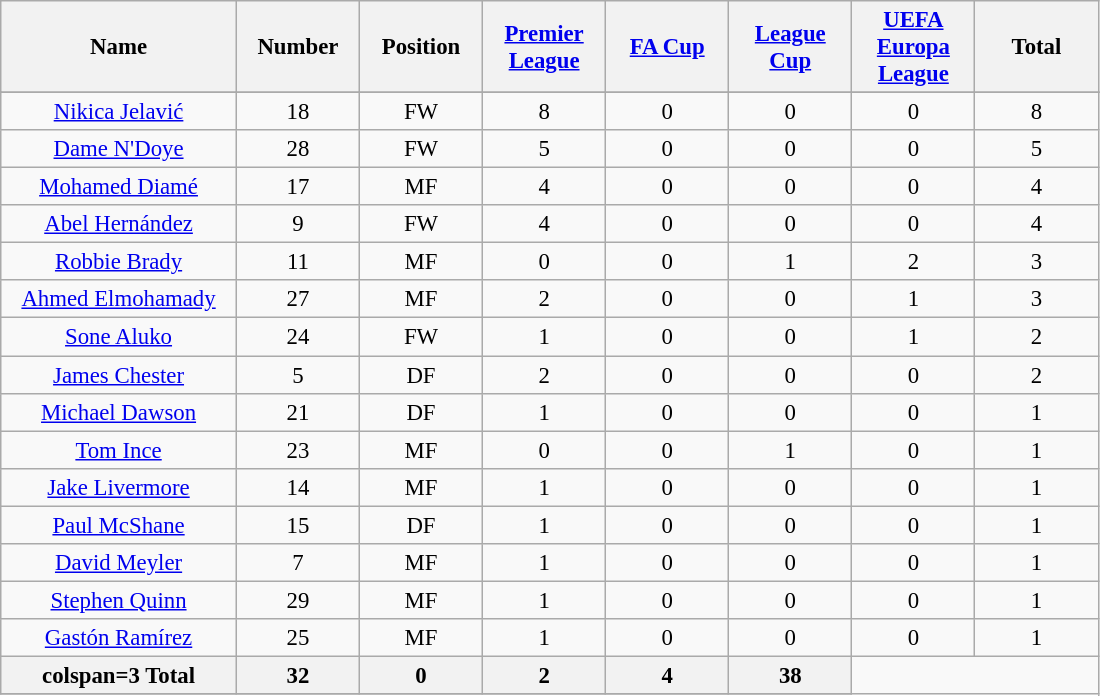<table class="wikitable sortable" style="text-align:center; font-size:95%">
<tr>
<th width=150px>Name</th>
<th width=75px>Number</th>
<th width=75px>Position</th>
<th width=75px><a href='#'>Premier League</a></th>
<th width=75px><a href='#'>FA Cup</a></th>
<th width=75px><a href='#'>League<br>Cup</a></th>
<th width=75px><a href='#'>UEFA Europa League</a></th>
<th width=75px>Total</th>
</tr>
<tr class="unsortable">
</tr>
<tr>
<td> <a href='#'>Nikica Jelavić</a></td>
<td>18</td>
<td>FW</td>
<td>8</td>
<td>0</td>
<td>0</td>
<td>0</td>
<td>8</td>
</tr>
<tr>
<td> <a href='#'>Dame N'Doye</a></td>
<td>28</td>
<td>FW</td>
<td>5</td>
<td>0</td>
<td>0</td>
<td>0</td>
<td>5</td>
</tr>
<tr>
<td> <a href='#'>Mohamed Diamé</a></td>
<td>17</td>
<td>MF</td>
<td>4</td>
<td>0</td>
<td>0</td>
<td>0</td>
<td>4</td>
</tr>
<tr>
<td> <a href='#'>Abel Hernández</a></td>
<td>9</td>
<td>FW</td>
<td>4</td>
<td>0</td>
<td>0</td>
<td>0</td>
<td>4</td>
</tr>
<tr>
<td> <a href='#'>Robbie Brady</a></td>
<td>11</td>
<td>MF</td>
<td>0</td>
<td>0</td>
<td>1</td>
<td>2</td>
<td>3</td>
</tr>
<tr>
<td> <a href='#'>Ahmed Elmohamady</a></td>
<td>27</td>
<td>MF</td>
<td>2</td>
<td>0</td>
<td>0</td>
<td>1</td>
<td>3</td>
</tr>
<tr>
<td> <a href='#'>Sone Aluko</a></td>
<td>24</td>
<td>FW</td>
<td>1</td>
<td>0</td>
<td>0</td>
<td>1</td>
<td>2</td>
</tr>
<tr>
<td> <a href='#'>James Chester</a></td>
<td>5</td>
<td>DF</td>
<td>2</td>
<td>0</td>
<td>0</td>
<td>0</td>
<td>2</td>
</tr>
<tr>
<td> <a href='#'>Michael Dawson</a></td>
<td>21</td>
<td>DF</td>
<td>1</td>
<td>0</td>
<td>0</td>
<td>0</td>
<td>1</td>
</tr>
<tr>
<td> <a href='#'>Tom Ince</a></td>
<td>23</td>
<td>MF</td>
<td>0</td>
<td>0</td>
<td>1</td>
<td>0</td>
<td>1</td>
</tr>
<tr>
<td> <a href='#'>Jake Livermore</a></td>
<td>14</td>
<td>MF</td>
<td>1</td>
<td>0</td>
<td>0</td>
<td>0</td>
<td>1</td>
</tr>
<tr>
<td> <a href='#'>Paul McShane</a></td>
<td>15</td>
<td>DF</td>
<td>1</td>
<td>0</td>
<td>0</td>
<td>0</td>
<td>1</td>
</tr>
<tr>
<td> <a href='#'>David Meyler</a></td>
<td>7</td>
<td>MF</td>
<td>1</td>
<td>0</td>
<td>0</td>
<td>0</td>
<td>1</td>
</tr>
<tr>
<td> <a href='#'>Stephen Quinn</a></td>
<td>29</td>
<td>MF</td>
<td>1</td>
<td>0</td>
<td>0</td>
<td>0</td>
<td>1</td>
</tr>
<tr>
<td> <a href='#'>Gastón Ramírez</a></td>
<td>25</td>
<td>MF</td>
<td>1</td>
<td>0</td>
<td>0</td>
<td>0</td>
<td>1</td>
</tr>
<tr>
<th>colspan=3 Total</th>
<th>32</th>
<th>0</th>
<th>2</th>
<th>4</th>
<th>38</th>
</tr>
<tr>
</tr>
</table>
